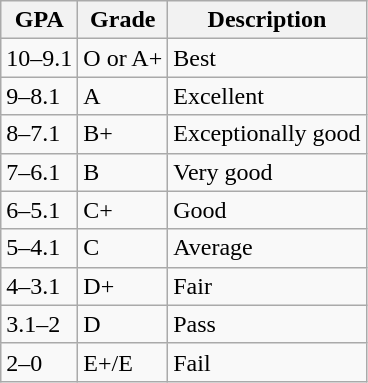<table class="wikitable">
<tr>
<th>GPA</th>
<th>Grade</th>
<th>Description</th>
</tr>
<tr>
<td>10–9.1</td>
<td>O or A+</td>
<td>Best</td>
</tr>
<tr>
<td>9–8.1</td>
<td>A</td>
<td>Excellent</td>
</tr>
<tr>
<td>8–7.1</td>
<td>B+</td>
<td>Exceptionally good</td>
</tr>
<tr>
<td>7–6.1</td>
<td>B</td>
<td>Very good</td>
</tr>
<tr>
<td>6–5.1</td>
<td>C+</td>
<td>Good</td>
</tr>
<tr>
<td>5–4.1</td>
<td>C</td>
<td>Average</td>
</tr>
<tr>
<td>4–3.1</td>
<td>D+</td>
<td>Fair</td>
</tr>
<tr>
<td>3.1–2</td>
<td>D</td>
<td>Pass</td>
</tr>
<tr>
<td>2–0</td>
<td>E+/E</td>
<td>Fail</td>
</tr>
</table>
